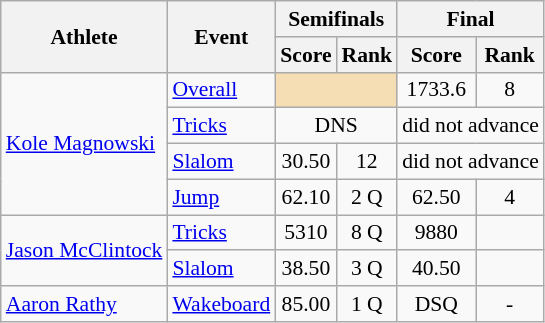<table class=wikitable style="font-size:90%">
<tr>
<th rowspan="2">Athlete</th>
<th rowspan="2">Event</th>
<th colspan="2">Semifinals</th>
<th colspan="2">Final</th>
</tr>
<tr>
<th>Score</th>
<th>Rank</th>
<th>Score</th>
<th>Rank</th>
</tr>
<tr>
<td rowspan="4"><a href='#'>Kole Magnowski</a></td>
<td><a href='#'>Overall</a></td>
<td align=center bgcolor=wheat colspan=2></td>
<td align=center>1733.6</td>
<td align=center>8</td>
</tr>
<tr>
<td><a href='#'>Tricks</a></td>
<td align=center colspan=2>DNS</td>
<td align=center colspan=2>did not advance</td>
</tr>
<tr>
<td><a href='#'>Slalom</a></td>
<td align=center>30.50</td>
<td align=center>12</td>
<td align=center colspan=2>did not advance</td>
</tr>
<tr>
<td><a href='#'>Jump</a></td>
<td align=center>62.10</td>
<td align=center>2 Q</td>
<td align=center>62.50</td>
<td align=center>4</td>
</tr>
<tr>
<td rowspan="2"><a href='#'>Jason McClintock</a></td>
<td><a href='#'>Tricks</a></td>
<td align=center>5310</td>
<td align=center>8 Q</td>
<td align=center>9880</td>
<td align=center></td>
</tr>
<tr>
<td><a href='#'>Slalom</a></td>
<td align=center>38.50</td>
<td align=center>3 Q</td>
<td align=center>40.50</td>
<td align=center></td>
</tr>
<tr>
<td><a href='#'>Aaron Rathy</a></td>
<td><a href='#'>Wakeboard</a></td>
<td align=center>85.00</td>
<td align=center>1 Q</td>
<td align=center>DSQ</td>
<td align=center>-</td>
</tr>
</table>
